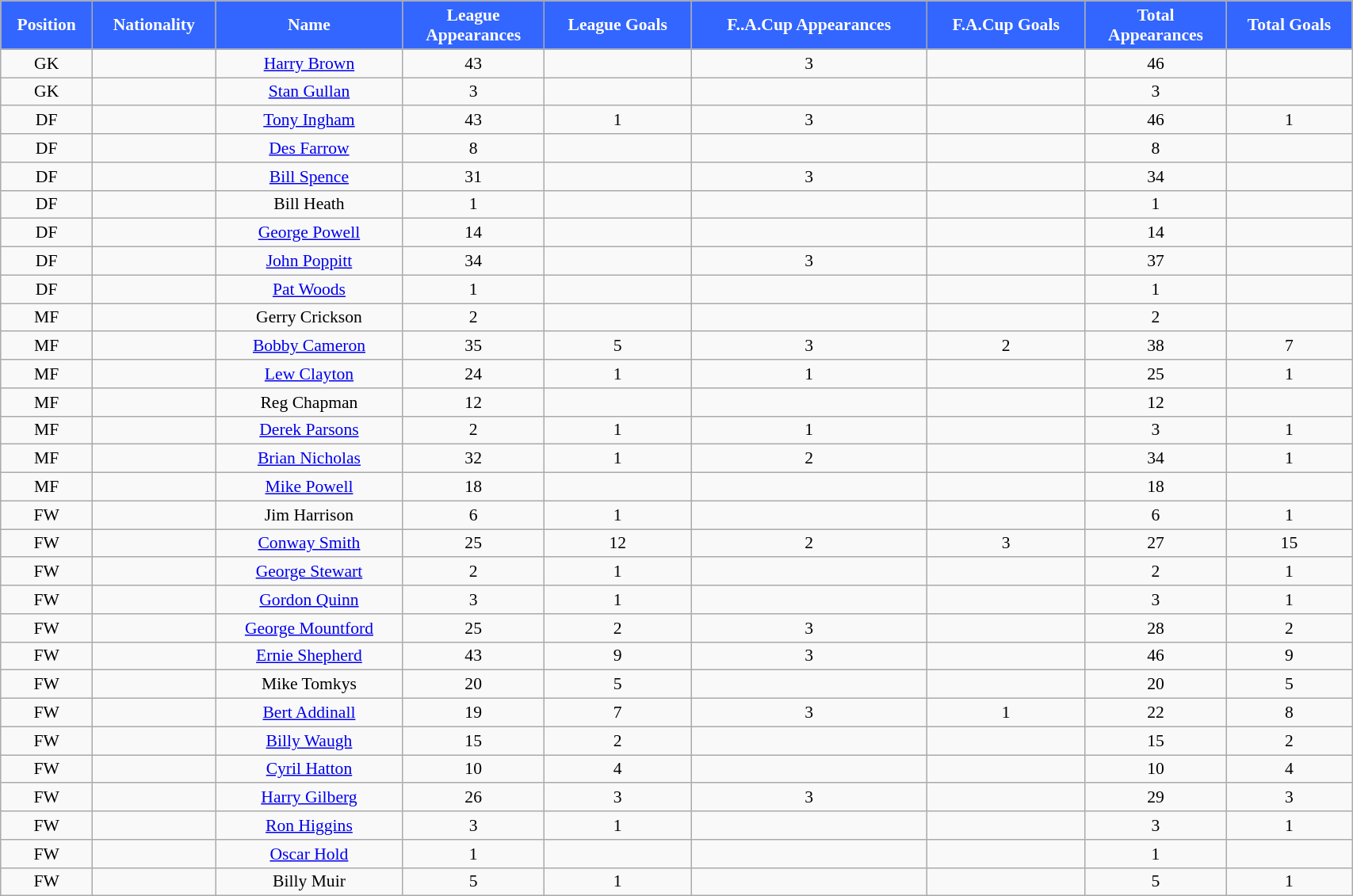<table class="wikitable" style="text-align:center; font-size:90%; width:90%;">
<tr>
<th style="background:#3366ff; color:#FFFFFF; text-align:center;">Position</th>
<th style="background:#3366ff; color:#FFFFFF; text-align:center;">Nationality</th>
<th style="background:#3366ff; color:#FFFFFF; text-align:center;"><strong>Name</strong></th>
<th style="background:#3366ff; color:#FFFFFF; text-align:center;">League<br>Appearances</th>
<th style="background:#3366ff; color:#FFFFFF; text-align:center;">League Goals</th>
<th style="background:#3366ff; color:#FFFFFF; text-align:center;">F..A.Cup Appearances</th>
<th style="background:#3366ff; color:#FFFFFF; text-align:center;">F.A.Cup Goals</th>
<th style="background:#3366ff; color:#FFFFFF; text-align:center;">Total<br>Appearances</th>
<th style="background:#3366ff; color:#FFFFFF; text-align:center;">Total Goals</th>
</tr>
<tr>
<td>GK</td>
<td></td>
<td><a href='#'>Harry Brown</a></td>
<td>43</td>
<td></td>
<td>3</td>
<td></td>
<td>46</td>
<td></td>
</tr>
<tr>
<td>GK</td>
<td></td>
<td><a href='#'>Stan Gullan</a></td>
<td>3</td>
<td></td>
<td></td>
<td></td>
<td>3</td>
<td></td>
</tr>
<tr>
<td>DF</td>
<td></td>
<td><a href='#'>Tony Ingham</a></td>
<td>43</td>
<td>1</td>
<td>3</td>
<td></td>
<td>46</td>
<td>1</td>
</tr>
<tr>
<td>DF</td>
<td></td>
<td><a href='#'>Des Farrow</a></td>
<td>8</td>
<td></td>
<td></td>
<td></td>
<td>8</td>
<td></td>
</tr>
<tr>
<td>DF</td>
<td></td>
<td><a href='#'>Bill Spence</a></td>
<td>31</td>
<td></td>
<td>3</td>
<td></td>
<td>34</td>
<td></td>
</tr>
<tr>
<td>DF</td>
<td></td>
<td>Bill Heath</td>
<td>1</td>
<td></td>
<td></td>
<td></td>
<td>1</td>
<td></td>
</tr>
<tr>
<td>DF</td>
<td></td>
<td><a href='#'>George Powell</a></td>
<td>14</td>
<td></td>
<td></td>
<td></td>
<td>14</td>
<td></td>
</tr>
<tr>
<td>DF</td>
<td></td>
<td><a href='#'>John Poppitt</a></td>
<td>34</td>
<td></td>
<td>3</td>
<td></td>
<td>37</td>
<td></td>
</tr>
<tr>
<td>DF</td>
<td></td>
<td><a href='#'>Pat Woods</a></td>
<td>1</td>
<td></td>
<td></td>
<td></td>
<td>1</td>
<td></td>
</tr>
<tr>
<td>MF</td>
<td></td>
<td>Gerry Crickson</td>
<td>2</td>
<td></td>
<td></td>
<td></td>
<td>2</td>
<td></td>
</tr>
<tr>
<td>MF</td>
<td></td>
<td><a href='#'>Bobby Cameron</a></td>
<td>35</td>
<td>5</td>
<td>3</td>
<td>2</td>
<td>38</td>
<td>7</td>
</tr>
<tr>
<td>MF</td>
<td></td>
<td><a href='#'>Lew Clayton</a></td>
<td>24</td>
<td>1</td>
<td>1</td>
<td></td>
<td>25</td>
<td>1</td>
</tr>
<tr>
<td>MF</td>
<td></td>
<td>Reg Chapman</td>
<td>12</td>
<td></td>
<td></td>
<td></td>
<td>12</td>
<td></td>
</tr>
<tr>
<td>MF</td>
<td></td>
<td><a href='#'>Derek Parsons</a></td>
<td>2</td>
<td>1</td>
<td>1</td>
<td></td>
<td>3</td>
<td>1</td>
</tr>
<tr>
<td>MF</td>
<td></td>
<td><a href='#'>Brian Nicholas</a></td>
<td>32</td>
<td>1</td>
<td>2</td>
<td></td>
<td>34</td>
<td>1</td>
</tr>
<tr>
<td>MF</td>
<td></td>
<td><a href='#'>Mike Powell</a></td>
<td>18</td>
<td></td>
<td></td>
<td></td>
<td>18</td>
<td></td>
</tr>
<tr>
<td>FW</td>
<td></td>
<td>Jim Harrison</td>
<td>6</td>
<td>1</td>
<td></td>
<td></td>
<td>6</td>
<td>1</td>
</tr>
<tr>
<td>FW</td>
<td></td>
<td><a href='#'>Conway Smith</a></td>
<td>25</td>
<td>12</td>
<td>2</td>
<td>3</td>
<td>27</td>
<td>15</td>
</tr>
<tr>
<td>FW</td>
<td></td>
<td><a href='#'>George Stewart</a></td>
<td>2</td>
<td>1</td>
<td></td>
<td></td>
<td>2</td>
<td>1</td>
</tr>
<tr>
<td>FW</td>
<td></td>
<td><a href='#'>Gordon Quinn</a></td>
<td>3</td>
<td>1</td>
<td></td>
<td></td>
<td>3</td>
<td>1</td>
</tr>
<tr>
<td>FW</td>
<td></td>
<td><a href='#'>George Mountford</a></td>
<td>25</td>
<td>2</td>
<td>3</td>
<td></td>
<td>28</td>
<td>2</td>
</tr>
<tr>
<td>FW</td>
<td></td>
<td><a href='#'>Ernie Shepherd</a></td>
<td>43</td>
<td>9</td>
<td>3</td>
<td></td>
<td>46</td>
<td>9</td>
</tr>
<tr>
<td>FW</td>
<td></td>
<td>Mike Tomkys</td>
<td>20</td>
<td>5</td>
<td></td>
<td></td>
<td>20</td>
<td>5</td>
</tr>
<tr>
<td>FW</td>
<td></td>
<td><a href='#'>Bert Addinall</a></td>
<td>19</td>
<td>7</td>
<td>3</td>
<td>1</td>
<td>22</td>
<td>8</td>
</tr>
<tr>
<td>FW</td>
<td></td>
<td><a href='#'>Billy Waugh</a></td>
<td>15</td>
<td>2</td>
<td></td>
<td></td>
<td>15</td>
<td>2</td>
</tr>
<tr>
<td>FW</td>
<td></td>
<td><a href='#'>Cyril Hatton</a></td>
<td>10</td>
<td>4</td>
<td></td>
<td></td>
<td>10</td>
<td>4</td>
</tr>
<tr>
<td>FW</td>
<td></td>
<td><a href='#'>Harry Gilberg</a></td>
<td>26</td>
<td>3</td>
<td>3</td>
<td></td>
<td>29</td>
<td>3</td>
</tr>
<tr>
<td>FW</td>
<td></td>
<td><a href='#'>Ron Higgins</a></td>
<td>3</td>
<td>1</td>
<td></td>
<td></td>
<td>3</td>
<td>1</td>
</tr>
<tr>
<td>FW</td>
<td></td>
<td><a href='#'>Oscar Hold</a></td>
<td>1</td>
<td></td>
<td></td>
<td></td>
<td>1</td>
<td></td>
</tr>
<tr>
<td>FW</td>
<td></td>
<td>Billy Muir</td>
<td>5</td>
<td>1</td>
<td></td>
<td></td>
<td>5</td>
<td>1</td>
</tr>
</table>
